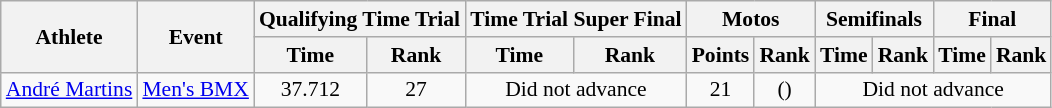<table class=wikitable style="font-size:90%; text-align:center;">
<tr>
<th rowspan=2>Athlete</th>
<th rowspan=2>Event</th>
<th colspan=2>Qualifying Time Trial</th>
<th colspan=2>Time Trial Super Final</th>
<th colspan=2>Motos</th>
<th colspan=2>Semifinals</th>
<th colspan=2>Final</th>
</tr>
<tr>
<th>Time</th>
<th>Rank</th>
<th>Time</th>
<th>Rank</th>
<th>Points</th>
<th>Rank</th>
<th>Time</th>
<th>Rank</th>
<th>Time</th>
<th>Rank</th>
</tr>
<tr>
<td align=left><a href='#'>André Martins</a></td>
<td align=left><a href='#'>Men's BMX</a></td>
<td>37.712</td>
<td>27</td>
<td colspan=2>Did not advance</td>
<td>21</td>
<td> ()</td>
<td colspan=4>Did not advance</td>
</tr>
</table>
